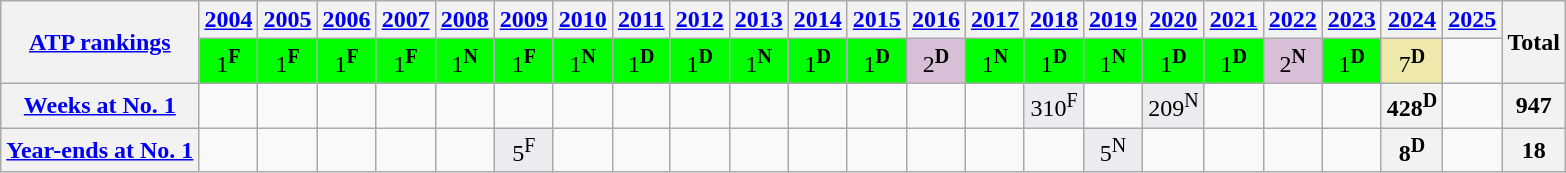<table class="wikitable nowrap" style="text-align: center;">
<tr>
<th rowspan="2"><a href='#'>ATP rankings</a></th>
<th><a href='#'>2004</a></th>
<th><a href='#'>2005</a></th>
<th><a href='#'>2006</a></th>
<th><a href='#'>2007</a></th>
<th><a href='#'>2008</a></th>
<th><a href='#'>2009</a></th>
<th><a href='#'>2010</a></th>
<th><a href='#'>2011</a></th>
<th><a href='#'>2012</a></th>
<th><a href='#'>2013</a></th>
<th><a href='#'>2014</a></th>
<th><a href='#'>2015</a></th>
<th><a href='#'>2016</a></th>
<th><a href='#'>2017</a></th>
<th><a href='#'>2018</a></th>
<th><a href='#'>2019</a></th>
<th><a href='#'>2020</a></th>
<th><a href='#'>2021</a></th>
<th><a href='#'>2022</a></th>
<th><a href='#'>2023</a></th>
<th><a href='#'>2024</a></th>
<th><a href='#'>2025</a></th>
<th rowspan="2">Total</th>
</tr>
<tr>
<td bgcolor="lime">1<sup><strong>F</strong></sup></td>
<td bgcolor="lime">1<sup><strong>F</strong></sup></td>
<td bgcolor="lime">1<sup><strong>F</strong></sup></td>
<td bgcolor="lime">1<sup><strong>F</strong></sup></td>
<td bgcolor="lime">1<sup><strong>N</strong></sup></td>
<td bgcolor="lime">1<sup><strong>F</strong></sup></td>
<td bgcolor="lime">1<sup><strong>N</strong></sup></td>
<td bgcolor="lime">1<sup><strong>D</strong></sup></td>
<td bgcolor="lime">1<sup><strong>D</strong></sup></td>
<td bgcolor="lime">1<sup><strong>N</strong></sup></td>
<td bgcolor="lime">1<sup><strong>D</strong></sup></td>
<td bgcolor="lime">1<sup><strong>D</strong></sup></td>
<td bgcolor="thistle">2<sup><strong>D</strong></sup></td>
<td bgcolor="lime">1<sup><strong>N</strong></sup></td>
<td bgcolor="lime">1<sup><strong>D</strong></sup></td>
<td bgcolor="lime">1<sup><strong>N</strong></sup></td>
<td bgcolor="lime">1<sup><strong>D</strong></sup></td>
<td bgcolor="lime">1<sup><strong>D</strong></sup></td>
<td bgcolor="thistle">2<sup><strong>N</strong></sup></td>
<td bgcolor="lime">1<sup><strong>D</strong></sup></td>
<td bgcolor="eee8aa">7<sup><strong>D</strong></sup></td>
<td></td>
</tr>
<tr>
<th><a href='#'>Weeks at No. 1</a></th>
<td colspan="1"></td>
<td></td>
<td></td>
<td></td>
<td></td>
<td></td>
<td></td>
<td></td>
<td></td>
<td></td>
<td></td>
<td></td>
<td></td>
<td></td>
<td bgcolor="#EAECF0">310<sup>F</sup></td>
<td></td>
<td bgcolor="#EAECF0">209<sup>N</sup></td>
<td></td>
<td></td>
<td></td>
<th>428<sup>D</sup></th>
<td></td>
<th>947</th>
</tr>
<tr>
<th><a href='#'>Year-ends at No. 1</a></th>
<td colspan=1></td>
<td></td>
<td></td>
<td></td>
<td></td>
<td bgcolor="#EAECF0">5<sup>F</sup></td>
<td></td>
<td></td>
<td></td>
<td></td>
<td></td>
<td></td>
<td></td>
<td></td>
<td></td>
<td bgcolor="#EAECF0">5<sup>N</sup></td>
<td></td>
<td></td>
<td></td>
<td></td>
<th>8<sup>D</sup></th>
<td></td>
<th>18</th>
</tr>
</table>
